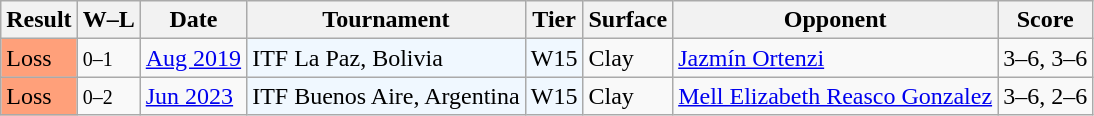<table class="sortable wikitable">
<tr>
<th>Result</th>
<th class="unsortable">W–L</th>
<th>Date</th>
<th>Tournament</th>
<th>Tier</th>
<th>Surface</th>
<th>Opponent</th>
<th class="unsortable">Score</th>
</tr>
<tr>
<td bgcolor=ffa07a>Loss</td>
<td><small>0–1</small></td>
<td><a href='#'>Aug 2019</a></td>
<td style="background:#f0f8ff;">ITF La Paz, Bolivia</td>
<td style="background:#f0f8ff;">W15</td>
<td>Clay</td>
<td> <a href='#'>Jazmín Ortenzi</a></td>
<td>3–6, 3–6</td>
</tr>
<tr>
<td bgcolor=ffa07a>Loss</td>
<td><small>0–2</small></td>
<td><a href='#'>Jun 2023</a></td>
<td style="background:#f0f8ff;">ITF Buenos Aire, Argentina</td>
<td style="background:#f0f8ff;">W15</td>
<td>Clay</td>
<td> <a href='#'>Mell Elizabeth Reasco Gonzalez</a></td>
<td>3–6, 2–6</td>
</tr>
</table>
